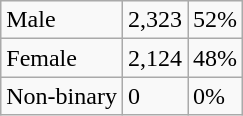<table class="wikitable">
<tr>
<td>Male</td>
<td>2,323</td>
<td>52%</td>
</tr>
<tr>
<td>Female</td>
<td>2,124</td>
<td>48%</td>
</tr>
<tr>
<td>Non-binary</td>
<td>0</td>
<td>0%</td>
</tr>
</table>
